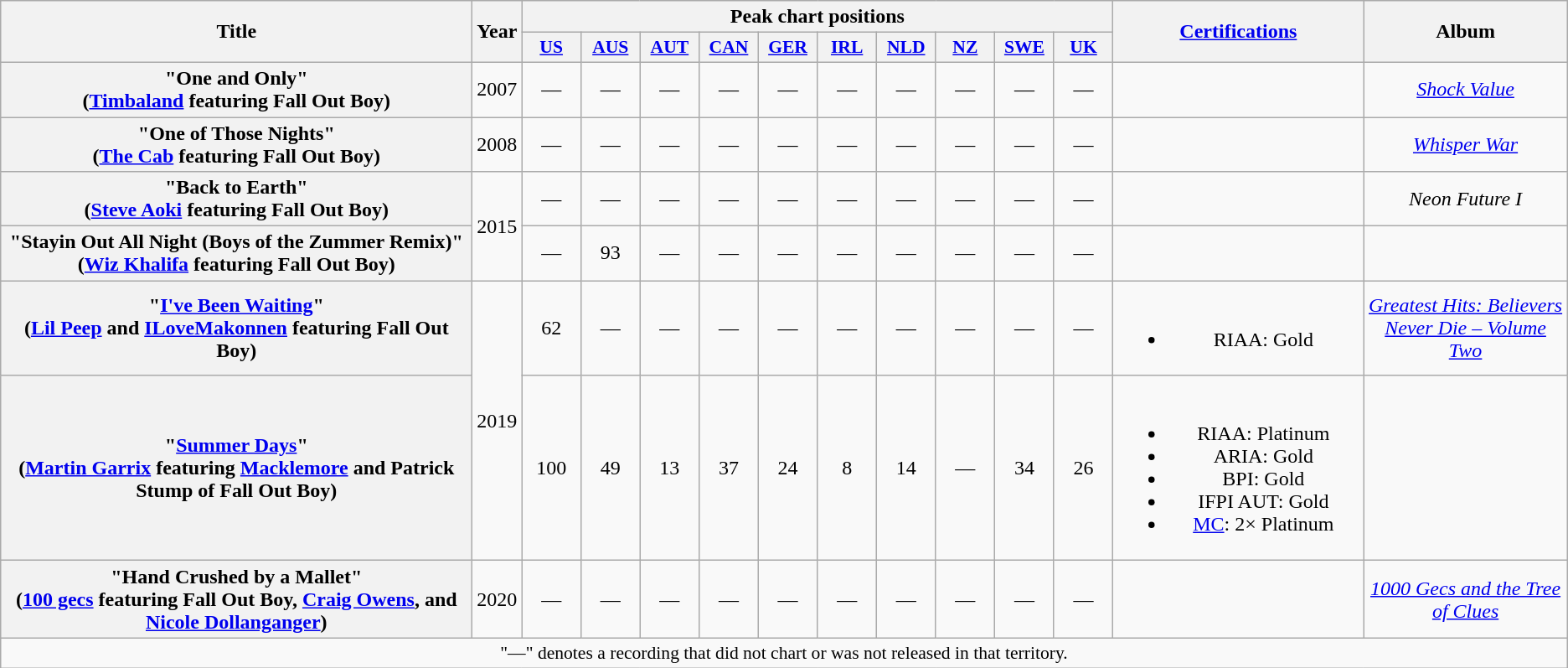<table class="wikitable plainrowheaders" style="text-align:center;" border="1">
<tr>
<th scope="col" rowspan="2" style="width:23em;">Title</th>
<th scope="col" rowspan="2">Year</th>
<th scope="col" colspan="10">Peak chart positions</th>
<th scope="col" rowspan="2" style="width:12em;"><a href='#'>Certifications</a></th>
<th scope="col" rowspan="2">Album</th>
</tr>
<tr>
<th scope="col" style="width:2.8em;font-size:90%;"><a href='#'>US</a><br></th>
<th scope="col" style="width:2.8em;font-size:90%;"><a href='#'>AUS</a><br></th>
<th scope="col" style="width:2.8em;font-size:90%;"><a href='#'>AUT</a><br></th>
<th scope="col" style="width:2.8em;font-size:90%;"><a href='#'>CAN</a><br></th>
<th scope="col" style="width:2.8em;font-size:90%;"><a href='#'>GER</a><br></th>
<th scope="col" style="width:2.8em;font-size:90%;"><a href='#'>IRL</a><br></th>
<th scope="col" style="width:2.8em;font-size:90%;"><a href='#'>NLD</a><br></th>
<th scope="col" style="width:2.8em;font-size:90%;"><a href='#'>NZ</a><br></th>
<th scope="col" style="width:2.8em;font-size:90%;"><a href='#'>SWE</a><br></th>
<th scope="col" style="width:2.8em;font-size:90%;"><a href='#'>UK</a><br></th>
</tr>
<tr>
<th scope="row">"One and Only"<br><span>(<a href='#'>Timbaland</a> featuring Fall Out Boy)</span></th>
<td>2007</td>
<td>—</td>
<td>—</td>
<td>—</td>
<td>—</td>
<td>—</td>
<td>—</td>
<td>—</td>
<td>—</td>
<td>—</td>
<td>—</td>
<td></td>
<td><em><a href='#'>Shock Value</a></em></td>
</tr>
<tr>
<th scope="row">"One of Those Nights"<br><span>(<a href='#'>The Cab</a> featuring Fall Out Boy)</span></th>
<td>2008</td>
<td>—</td>
<td>—</td>
<td>—</td>
<td>—</td>
<td>—</td>
<td>—</td>
<td>—</td>
<td>—</td>
<td>—</td>
<td>—</td>
<td></td>
<td><em><a href='#'>Whisper War</a></em></td>
</tr>
<tr>
<th scope="row">"Back to Earth"<br><span>(<a href='#'>Steve Aoki</a> featuring Fall Out Boy)</span></th>
<td rowspan="2">2015</td>
<td>—</td>
<td>—</td>
<td>—</td>
<td>—</td>
<td>—</td>
<td>—</td>
<td>—</td>
<td>—</td>
<td>—</td>
<td>—</td>
<td></td>
<td><em>Neon Future I</em></td>
</tr>
<tr>
<th scope="row">"Stayin Out All Night (Boys of the Zummer Remix)"<br><span>(<a href='#'>Wiz Khalifa</a> featuring Fall Out Boy)</span></th>
<td>—</td>
<td>93</td>
<td>—</td>
<td>—</td>
<td>—</td>
<td>—</td>
<td>—</td>
<td>—</td>
<td>—</td>
<td>—</td>
<td></td>
<td></td>
</tr>
<tr>
<th scope="row">"<a href='#'>I've Been Waiting</a>"<br><span>(<a href='#'>Lil Peep</a> and <a href='#'>ILoveMakonnen</a> featuring Fall Out Boy)</span></th>
<td rowspan="2">2019</td>
<td>62</td>
<td>—</td>
<td>—</td>
<td>—</td>
<td>—</td>
<td>—</td>
<td>—</td>
<td>—</td>
<td>—</td>
<td>—</td>
<td><br><ul><li>RIAA: Gold</li></ul></td>
<td><em><a href='#'>Greatest Hits: Believers Never Die – Volume Two</a></em></td>
</tr>
<tr>
<th scope="row">"<a href='#'>Summer Days</a>"<br><span>(<a href='#'>Martin Garrix</a> featuring <a href='#'>Macklemore</a> and Patrick Stump of Fall Out Boy)</span></th>
<td>100</td>
<td>49</td>
<td>13</td>
<td>37</td>
<td>24</td>
<td>8</td>
<td>14</td>
<td>—</td>
<td>34</td>
<td>26</td>
<td><br><ul><li>RIAA: Platinum</li><li>ARIA: Gold</li><li>BPI: Gold</li><li>IFPI AUT: Gold</li><li><a href='#'>MC</a>: 2× Platinum</li></ul></td>
<td></td>
</tr>
<tr>
<th scope="row">"Hand Crushed by a Mallet"<br><span>(<a href='#'>100 gecs</a> featuring Fall Out Boy, <a href='#'>Craig Owens</a>, and <a href='#'>Nicole Dollanganger</a>)</span></th>
<td>2020</td>
<td>—</td>
<td>—</td>
<td>—</td>
<td>—</td>
<td>—</td>
<td>—</td>
<td>—</td>
<td>—</td>
<td>—</td>
<td>—</td>
<td></td>
<td><em><a href='#'>1000 Gecs and the Tree of Clues</a></em></td>
</tr>
<tr>
<td colspan="15" style="font-size:90%">"—" denotes a recording that did not chart or was not released in that territory.</td>
</tr>
</table>
